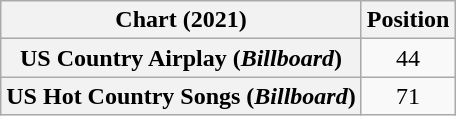<table class="wikitable sortable plainrowheaders" style="text-align:center">
<tr>
<th>Chart (2021)</th>
<th>Position</th>
</tr>
<tr>
<th scope="row">US Country Airplay (<em>Billboard</em>)</th>
<td>44</td>
</tr>
<tr>
<th scope="row">US Hot Country Songs (<em>Billboard</em>)</th>
<td>71</td>
</tr>
</table>
